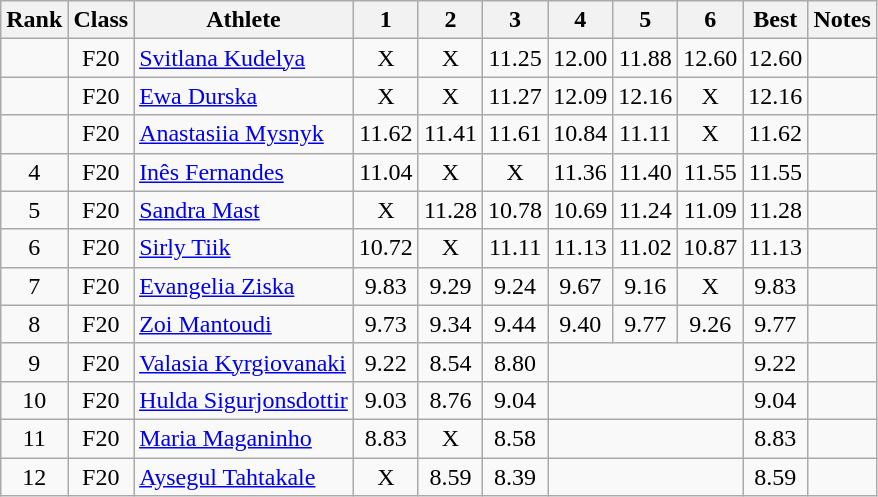<table class="wikitable sortable" style="text-align:center">
<tr>
<th>Rank</th>
<th>Class</th>
<th>Athlete</th>
<th>1</th>
<th>2</th>
<th>3</th>
<th>4</th>
<th>5</th>
<th>6</th>
<th>Best</th>
<th>Notes</th>
</tr>
<tr>
<td></td>
<td>F20</td>
<td style="text-align:left"><a href='#'>Svitlana Kudelya</a><br></td>
<td>X</td>
<td>X</td>
<td>11.25</td>
<td>12.00</td>
<td>11.88</td>
<td>12.60</td>
<td>12.60</td>
<td></td>
</tr>
<tr>
<td></td>
<td>F20</td>
<td style="text-align:left"><a href='#'>Ewa Durska</a><br></td>
<td>X</td>
<td>X</td>
<td>11.27</td>
<td>12.09</td>
<td>12.16</td>
<td>X</td>
<td>12.16</td>
<td></td>
</tr>
<tr>
<td></td>
<td>F20</td>
<td style="text-align:left"><a href='#'>Anastasiia Mysnyk</a><br></td>
<td>11.62</td>
<td>11.41</td>
<td>11.61</td>
<td>10.84</td>
<td>11.11</td>
<td>X</td>
<td>11.62</td>
<td></td>
</tr>
<tr>
<td>4</td>
<td>F20</td>
<td style="text-align:left"><a href='#'>Inês Fernandes</a><br></td>
<td>11.04</td>
<td>X</td>
<td>X</td>
<td>11.36</td>
<td>11.40</td>
<td>11.55</td>
<td>11.55</td>
<td></td>
</tr>
<tr>
<td>5</td>
<td>F20</td>
<td style="text-align:left"><a href='#'>Sandra Mast</a><br></td>
<td>X</td>
<td>11.28</td>
<td>10.78</td>
<td>10.69</td>
<td>11.24</td>
<td>11.09</td>
<td>11.28</td>
<td></td>
</tr>
<tr>
<td>6</td>
<td>F20</td>
<td style="text-align:left"><a href='#'>Sirly Tiik</a><br></td>
<td>10.72</td>
<td>X</td>
<td>11.11</td>
<td>11.13</td>
<td>11.02</td>
<td>10.87</td>
<td>11.13</td>
<td></td>
</tr>
<tr>
<td>7</td>
<td>F20</td>
<td style="text-align:left"><a href='#'>Evangelia Ziska</a><br></td>
<td>9.83</td>
<td>9.29</td>
<td>9.24</td>
<td>9.67</td>
<td>9.16</td>
<td>X</td>
<td>9.83</td>
<td></td>
</tr>
<tr>
<td>8</td>
<td>F20</td>
<td style="text-align:left"><a href='#'>Zoi Mantoudi</a><br></td>
<td>9.73</td>
<td>9.34</td>
<td>9.44</td>
<td>9.40</td>
<td>9.77</td>
<td>9.26</td>
<td>9.77</td>
<td></td>
</tr>
<tr>
<td>9</td>
<td>F20</td>
<td style="text-align:left"><a href='#'>Valasia Kyrgiovanaki</a><br></td>
<td>9.22</td>
<td>8.54</td>
<td>8.80</td>
<td colspan=3></td>
<td>9.22</td>
<td></td>
</tr>
<tr>
<td>10</td>
<td>F20</td>
<td style="text-align:left"><a href='#'>Hulda Sigurjonsdottir</a><br></td>
<td>9.03</td>
<td>8.76</td>
<td>9.04</td>
<td colspan=3></td>
<td>9.04</td>
<td></td>
</tr>
<tr>
<td>11</td>
<td>F20</td>
<td style="text-align:left"><a href='#'>Maria Maganinho</a><br></td>
<td>8.83</td>
<td>X</td>
<td>8.58</td>
<td colspan=3></td>
<td>8.83</td>
<td></td>
</tr>
<tr>
<td>12</td>
<td>F20</td>
<td style="text-align:left"><a href='#'>Aysegul Tahtakale</a><br></td>
<td>X</td>
<td>8.59</td>
<td>8.39</td>
<td colspan=3></td>
<td>8.59</td>
<td></td>
</tr>
</table>
